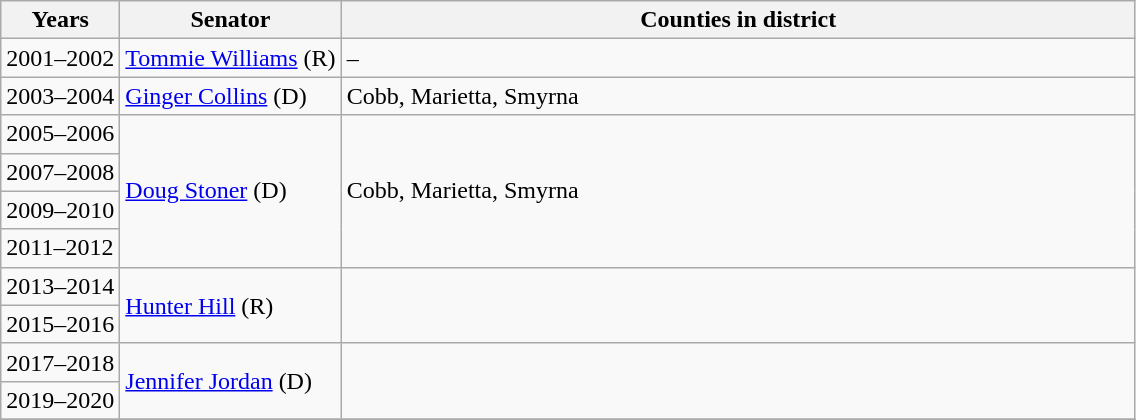<table class="wikitable">
<tr>
<th>Years</th>
<th>Senator</th>
<th width=70%>Counties in district</th>
</tr>
<tr>
<td>2001–2002</td>
<td><a href='#'>Tommie Williams</a> (R)</td>
<td>–</td>
</tr>
<tr>
<td>2003–2004</td>
<td><a href='#'>Ginger Collins</a> (D)</td>
<td>Cobb, Marietta, Smyrna</td>
</tr>
<tr>
<td>2005–2006</td>
<td rowspan=4 ><a href='#'>Doug Stoner</a> (D)</td>
<td rowspan=4>Cobb, Marietta, Smyrna</td>
</tr>
<tr>
<td>2007–2008</td>
</tr>
<tr>
<td>2009–2010</td>
</tr>
<tr>
<td>2011–2012</td>
</tr>
<tr>
<td>2013–2014</td>
<td rowspan=2 ><a href='#'>Hunter Hill</a> (R)</td>
<td rowspan=2></td>
</tr>
<tr>
<td>2015–2016</td>
</tr>
<tr>
<td>2017–2018</td>
<td rowspan=2 ><a href='#'>Jennifer Jordan</a> (D)</td>
<td rowspan=2></td>
</tr>
<tr>
<td>2019–2020</td>
</tr>
<tr>
</tr>
</table>
